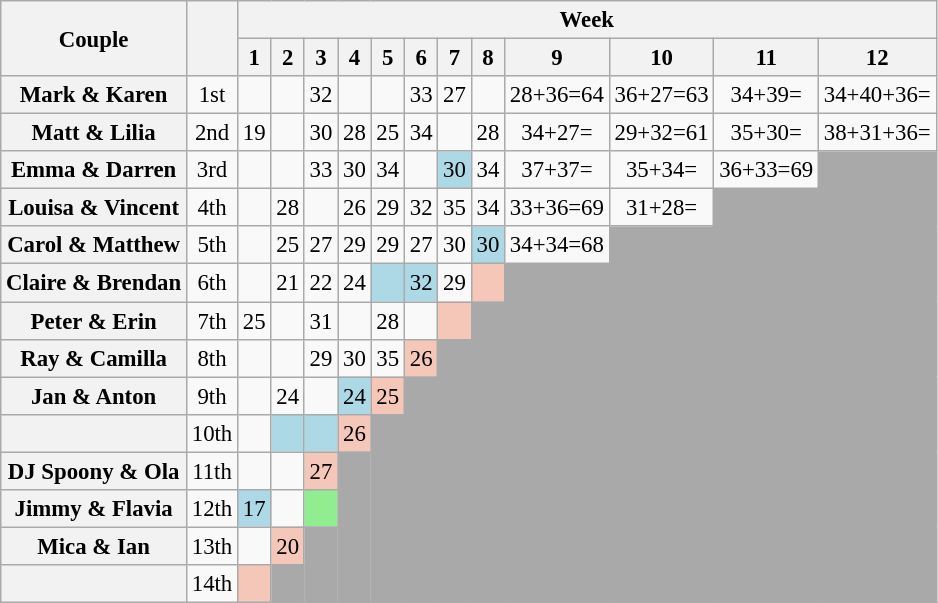<table class="wikitable sortable" style="text-align:center; font-size:95%">
<tr>
<th scope="col" rowspan="2">Couple</th>
<th scope="col" rowspan="2"></th>
<th colspan="12">Week</th>
</tr>
<tr>
<th scope="col">1</th>
<th scope="col">2</th>
<th scope="col">3</th>
<th scope="col">4</th>
<th scope="col">5</th>
<th scope="col">6</th>
<th scope="col">7</th>
<th scope="col">8</th>
<th scope="col">9</th>
<th scope="col">10</th>
<th scope="col">11</th>
<th scope="col">12</th>
</tr>
<tr>
<th scope="row">Mark & Karen</th>
<td>1st</td>
<td></td>
<td></td>
<td>32</td>
<td></td>
<td></td>
<td>33</td>
<td>27</td>
<td></td>
<td>28+36=64</td>
<td>36+27=63</td>
<td>34+39=</td>
<td>34+40+36=</td>
</tr>
<tr>
<th scope="row">Matt & Lilia</th>
<td>2nd</td>
<td>19</td>
<td></td>
<td>30</td>
<td>28</td>
<td>25</td>
<td>34</td>
<td></td>
<td>28</td>
<td>34+27=</td>
<td>29+32=61</td>
<td>35+30=</td>
<td>38+31+36=</td>
</tr>
<tr>
<th scope="row">Emma & Darren</th>
<td>3rd</td>
<td></td>
<td></td>
<td>33</td>
<td>30</td>
<td>34</td>
<td></td>
<td bgcolor="lightblue">30</td>
<td>34</td>
<td>37+37=</td>
<td>35+34=</td>
<td>36+33=69</td>
<td rowspan="12" style="background:darkgray;"></td>
</tr>
<tr>
<th scope="row">Louisa & Vincent</th>
<td>4th</td>
<td></td>
<td>28</td>
<td></td>
<td>26</td>
<td>29</td>
<td>32</td>
<td>35</td>
<td>34</td>
<td>33+36=69</td>
<td>31+28=</td>
<td rowspan="11" style="background:darkgray;"></td>
</tr>
<tr>
<th scope="row">Carol & Matthew</th>
<td>5th</td>
<td></td>
<td>25</td>
<td>27</td>
<td>29</td>
<td>29</td>
<td>27</td>
<td>30</td>
<td bgcolor="lightblue">30</td>
<td>34+34=68</td>
<td rowspan="10" style="background:darkgray;"></td>
</tr>
<tr>
<th scope="row">Claire & Brendan</th>
<td>6th</td>
<td></td>
<td>21</td>
<td>22</td>
<td>24</td>
<td bgcolor="lightblue"></td>
<td bgcolor="lightblue">32</td>
<td>29</td>
<td bgcolor="#f4c7b8"></td>
<td rowspan="9" style="background:darkgray;"></td>
</tr>
<tr>
<th scope="row">Peter & Erin</th>
<td>7th</td>
<td>25</td>
<td></td>
<td>31</td>
<td></td>
<td>28</td>
<td></td>
<td bgcolor="#f4c7b8"></td>
<td rowspan="8" style="background:darkgray;"></td>
</tr>
<tr>
<th scope="row">Ray & Camilla</th>
<td>8th</td>
<td></td>
<td></td>
<td>29</td>
<td>30</td>
<td>35</td>
<td bgcolor="#f4c7b8">26</td>
<td rowspan="7" style="background:darkgray;"></td>
</tr>
<tr>
<th scope="row">Jan & Anton</th>
<td>9th</td>
<td></td>
<td>24</td>
<td></td>
<td bgcolor="lightblue">24</td>
<td bgcolor="#f4c7b8">25</td>
<td rowspan="6" style="background:darkgray;"></td>
</tr>
<tr>
<th scope="row"></th>
<td>10th</td>
<td></td>
<td bgcolor="lightblue"></td>
<td bgcolor="lightblue"></td>
<td bgcolor="#f4c7b8">26</td>
<td rowspan="5" style="background:darkgray;"></td>
</tr>
<tr>
<th scope="row">DJ Spoony & Ola</th>
<td>11th</td>
<td></td>
<td></td>
<td bgcolor="#f4c7b8">27</td>
<td rowspan="4" style="background:darkgray;"></td>
</tr>
<tr>
<th scope="row">Jimmy & Flavia</th>
<td>12th</td>
<td style="background:lightblue;">17</td>
<td></td>
<td bgcolor="lightgreen"></td>
</tr>
<tr>
<th scope="row">Mica & Ian</th>
<td>13th</td>
<td></td>
<td bgcolor="#f4c7b8">20</td>
<td rowspan="2" style="background:darkgray;"></td>
</tr>
<tr>
<th scope="row"></th>
<td>14th</td>
<td bgcolor="#f4c7b8"></td>
<td style="background:darkgray;"></td>
</tr>
</table>
